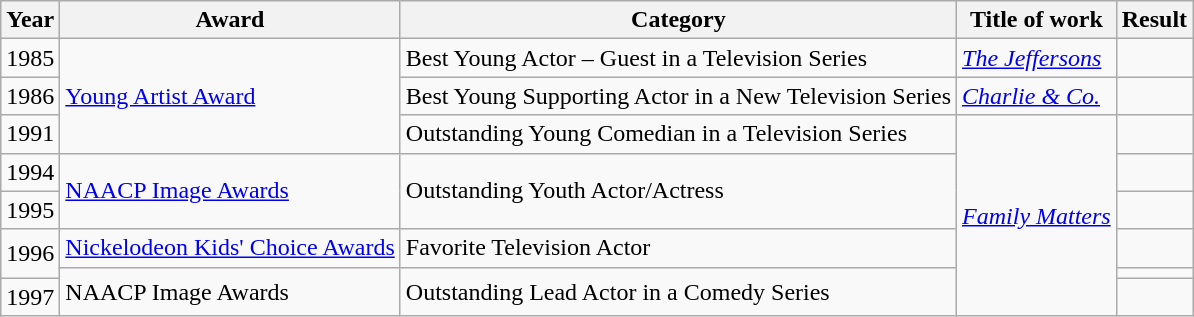<table class="wikitable sortable">
<tr>
<th>Year</th>
<th>Award</th>
<th>Category</th>
<th>Title of work</th>
<th>Result</th>
</tr>
<tr>
<td>1985</td>
<td rowspan="3"><a href='#'>Young Artist Award</a></td>
<td>Best Young Actor – Guest in a Television Series</td>
<td><em><a href='#'>The Jeffersons</a></em></td>
<td></td>
</tr>
<tr>
<td>1986</td>
<td>Best Young Supporting Actor in a New Television Series</td>
<td><em><a href='#'>Charlie & Co.</a></em></td>
<td></td>
</tr>
<tr>
<td>1991</td>
<td>Outstanding Young Comedian in a Television Series</td>
<td rowspan="6"><em><a href='#'>Family Matters</a></em></td>
<td></td>
</tr>
<tr>
<td>1994</td>
<td rowspan="2"><a href='#'>NAACP Image Awards</a></td>
<td rowspan="2">Outstanding Youth Actor/Actress</td>
<td></td>
</tr>
<tr>
<td>1995</td>
<td></td>
</tr>
<tr>
<td rowspan="2">1996</td>
<td><a href='#'>Nickelodeon Kids' Choice Awards</a></td>
<td>Favorite Television Actor</td>
<td></td>
</tr>
<tr>
<td rowspan="2">NAACP Image Awards</td>
<td rowspan="2">Outstanding Lead Actor in a Comedy Series</td>
<td></td>
</tr>
<tr>
<td>1997</td>
<td></td>
</tr>
</table>
